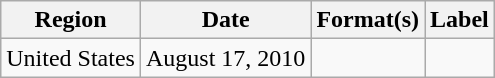<table class="wikitable">
<tr>
<th>Region</th>
<th>Date</th>
<th>Format(s)</th>
<th>Label</th>
</tr>
<tr>
<td>United States</td>
<td>August 17, 2010</td>
<td></td>
<td></td>
</tr>
</table>
